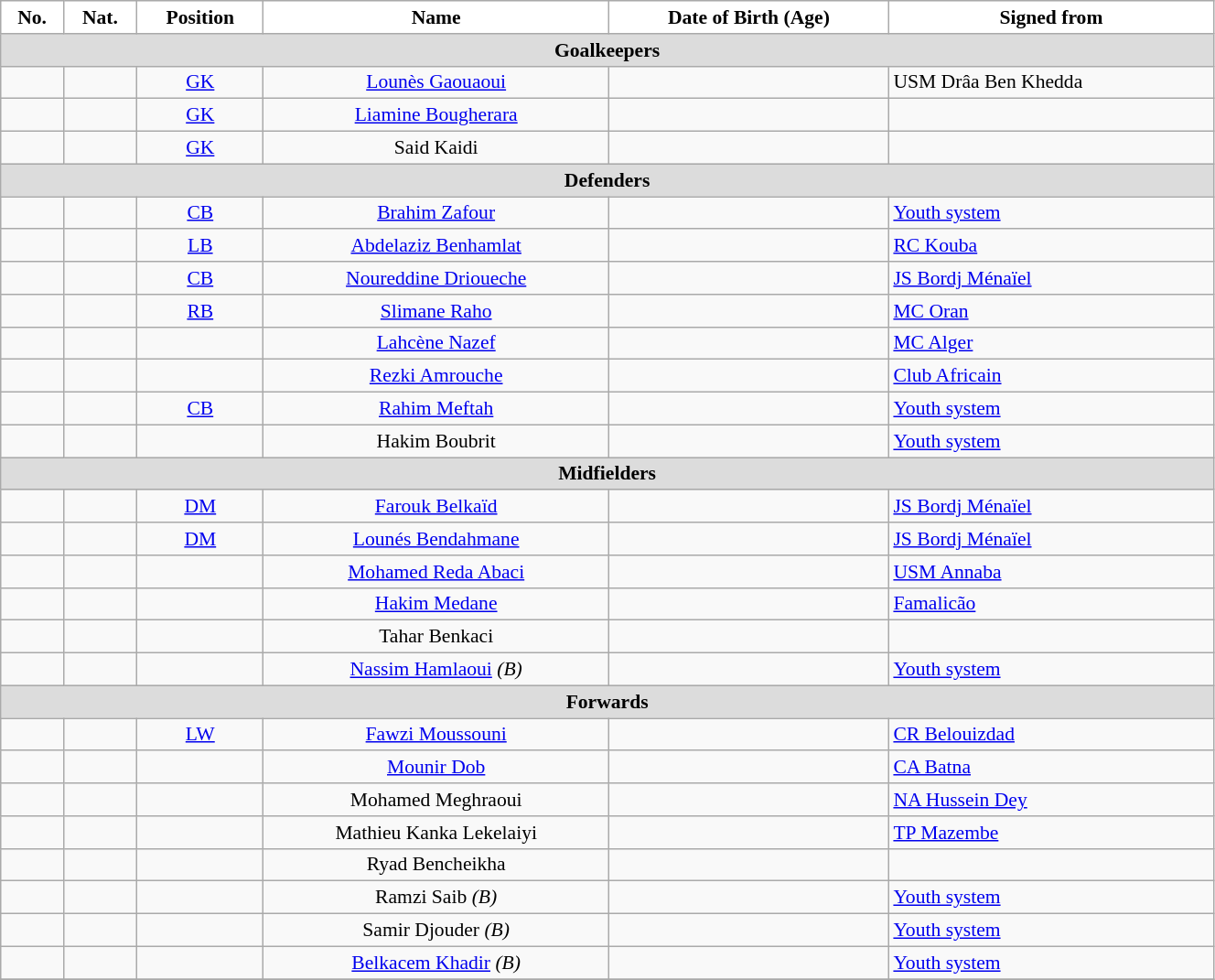<table class="wikitable" style="text-align:center; font-size:90%; width:70%">
<tr>
<th style="background:white; color:black; text-align:center;">No.</th>
<th style="background:white; color:black; text-align:center;">Nat.</th>
<th style="background:white; color:black; text-align:center;">Position</th>
<th style="background:white; color:black; text-align:center;">Name</th>
<th style="background:white; color:black; text-align:center;">Date of Birth (Age)</th>
<th style="background:white; color:black; text-align:center;">Signed from</th>
</tr>
<tr>
<th colspan=10 style="background:#DCDCDC; text-align:center;">Goalkeepers</th>
</tr>
<tr>
<td></td>
<td></td>
<td><a href='#'>GK</a></td>
<td><a href='#'>Lounès Gaouaoui</a></td>
<td></td>
<td style="text-align:left"> USM Drâa Ben Khedda</td>
</tr>
<tr>
<td></td>
<td></td>
<td><a href='#'>GK</a></td>
<td><a href='#'>Liamine Bougherara</a></td>
<td></td>
<td style="text-align:left"></td>
</tr>
<tr>
<td></td>
<td></td>
<td><a href='#'>GK</a></td>
<td>Said Kaidi</td>
<td></td>
<td style="text-align:left"></td>
</tr>
<tr>
<th colspan=10 style="background:#DCDCDC; text-align:center;">Defenders</th>
</tr>
<tr>
<td></td>
<td></td>
<td><a href='#'>CB</a></td>
<td><a href='#'>Brahim Zafour</a></td>
<td></td>
<td style="text-align:left"> <a href='#'>Youth system</a></td>
</tr>
<tr>
<td></td>
<td></td>
<td><a href='#'>LB</a></td>
<td><a href='#'>Abdelaziz Benhamlat</a></td>
<td></td>
<td style="text-align:left"> <a href='#'>RC Kouba</a></td>
</tr>
<tr>
<td></td>
<td></td>
<td><a href='#'>CB</a></td>
<td><a href='#'>Noureddine Drioueche</a></td>
<td></td>
<td style="text-align:left"> <a href='#'>JS Bordj Ménaïel</a></td>
</tr>
<tr>
<td></td>
<td></td>
<td><a href='#'>RB</a></td>
<td><a href='#'>Slimane Raho</a></td>
<td></td>
<td style="text-align:left"> <a href='#'>MC Oran</a></td>
</tr>
<tr>
<td></td>
<td></td>
<td></td>
<td><a href='#'>Lahcène Nazef</a></td>
<td></td>
<td style="text-align:left"> <a href='#'>MC Alger</a></td>
</tr>
<tr>
<td></td>
<td></td>
<td></td>
<td><a href='#'>Rezki Amrouche</a></td>
<td></td>
<td style="text-align:left"> <a href='#'>Club Africain</a></td>
</tr>
<tr>
<td></td>
<td></td>
<td><a href='#'>CB</a></td>
<td><a href='#'>Rahim Meftah</a></td>
<td></td>
<td style="text-align:left"> <a href='#'>Youth system</a></td>
</tr>
<tr>
<td></td>
<td></td>
<td></td>
<td>Hakim Boubrit</td>
<td></td>
<td style="text-align:left"> <a href='#'>Youth system</a></td>
</tr>
<tr>
<th colspan=10 style="background:#DCDCDC; text-align:center;">Midfielders</th>
</tr>
<tr>
<td></td>
<td></td>
<td><a href='#'>DM</a></td>
<td><a href='#'>Farouk Belkaïd</a></td>
<td></td>
<td style="text-align:left"> <a href='#'>JS Bordj Ménaïel</a></td>
</tr>
<tr>
<td></td>
<td></td>
<td><a href='#'>DM</a></td>
<td><a href='#'>Lounés Bendahmane</a></td>
<td></td>
<td style="text-align:left"> <a href='#'>JS Bordj Ménaïel</a></td>
</tr>
<tr>
<td></td>
<td></td>
<td></td>
<td><a href='#'>Mohamed Reda Abaci</a></td>
<td></td>
<td style="text-align:left"> <a href='#'>USM Annaba</a></td>
</tr>
<tr>
<td></td>
<td></td>
<td></td>
<td><a href='#'>Hakim Medane</a></td>
<td></td>
<td style="text-align:left"> <a href='#'>Famalicão</a></td>
</tr>
<tr>
<td></td>
<td></td>
<td></td>
<td>Tahar Benkaci</td>
<td></td>
<td style="text-align:left"></td>
</tr>
<tr>
<td></td>
<td></td>
<td></td>
<td><a href='#'>Nassim Hamlaoui</a> <em>(B)</em></td>
<td></td>
<td style="text-align:left"> <a href='#'>Youth system</a></td>
</tr>
<tr>
<th colspan=10 style="background:#DCDCDC; text-align:center;">Forwards</th>
</tr>
<tr>
<td></td>
<td></td>
<td><a href='#'>LW</a></td>
<td><a href='#'>Fawzi Moussouni</a></td>
<td></td>
<td style="text-align:left"> <a href='#'>CR Belouizdad</a></td>
</tr>
<tr>
<td></td>
<td></td>
<td></td>
<td><a href='#'>Mounir Dob</a></td>
<td></td>
<td style="text-align:left"> <a href='#'>CA Batna</a></td>
</tr>
<tr>
<td></td>
<td></td>
<td></td>
<td>Mohamed Meghraoui</td>
<td></td>
<td style="text-align:left"> <a href='#'>NA Hussein Dey</a></td>
</tr>
<tr>
<td></td>
<td></td>
<td></td>
<td>Mathieu Kanka Lekelaiyi</td>
<td></td>
<td style="text-align:left"> <a href='#'>TP Mazembe</a></td>
</tr>
<tr>
<td></td>
<td></td>
<td></td>
<td>Ryad Bencheikha</td>
<td></td>
<td style="text-align:left"></td>
</tr>
<tr>
<td></td>
<td></td>
<td></td>
<td>Ramzi Saib <em>(B)</em></td>
<td></td>
<td style="text-align:left"> <a href='#'>Youth system</a></td>
</tr>
<tr>
<td></td>
<td></td>
<td></td>
<td>Samir Djouder <em>(B)</em></td>
<td></td>
<td style="text-align:left"> <a href='#'>Youth system</a></td>
</tr>
<tr>
<td></td>
<td></td>
<td></td>
<td><a href='#'>Belkacem Khadir</a> <em>(B)</em></td>
<td></td>
<td style="text-align:left"> <a href='#'>Youth system</a></td>
</tr>
<tr>
</tr>
</table>
